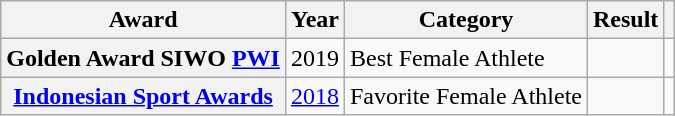<table class="wikitable plainrowheaders sortable">
<tr>
<th scope="col">Award</th>
<th scope="col">Year</th>
<th scope="col">Category</th>
<th scope="col">Result</th>
<th scope="col" class="unsortable"></th>
</tr>
<tr>
<th scope="row">Golden Award SIWO <a href='#'>PWI</a></th>
<td>2019</td>
<td>Best Female Athlete</td>
<td></td>
<td></td>
</tr>
<tr>
<th scope="row"><a href='#'>Indonesian Sport Awards</a></th>
<td><a href='#'>2018</a></td>
<td>Favorite Female Athlete</td>
<td></td>
<td></td>
</tr>
</table>
